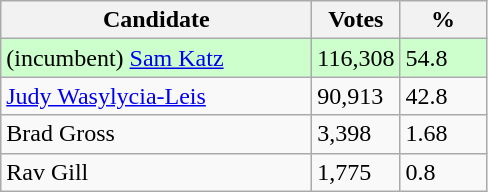<table class="wikitable sortable">
<tr>
<th bgcolor="#DDDDFF" width="200px">Candidate</th>
<th bgcolor="#DDDDFF" width="50px">Votes</th>
<th bgcolor="#DDDDFF" width="50px">%</th>
</tr>
<tr style="text-align:left; background:#cfc;">
<td>(incumbent) <a href='#'>Sam Katz</a></td>
<td>116,308</td>
<td>54.8</td>
</tr>
<tr>
<td><a href='#'>Judy Wasylycia-Leis</a></td>
<td>90,913</td>
<td>42.8</td>
</tr>
<tr>
<td>Brad Gross</td>
<td>3,398</td>
<td>1.68</td>
</tr>
<tr>
<td>Rav Gill</td>
<td>1,775</td>
<td>0.8</td>
</tr>
</table>
